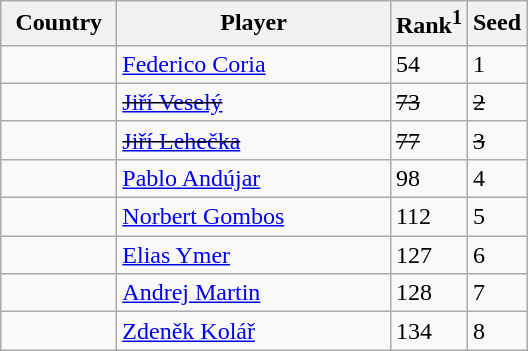<table class="sortable wikitable">
<tr>
<th width="70">Country</th>
<th width="175">Player</th>
<th>Rank<sup>1</sup></th>
<th>Seed</th>
</tr>
<tr>
<td></td>
<td><a href='#'>Federico Coria</a></td>
<td>54</td>
<td>1</td>
</tr>
<tr>
<td><s></s></td>
<td><s><a href='#'>Jiří Veselý</a></s></td>
<td><s>73</s></td>
<td><s>2</s></td>
</tr>
<tr>
<td><s></s></td>
<td><s><a href='#'>Jiří Lehečka</a></s></td>
<td><s>77</s></td>
<td><s>3</s></td>
</tr>
<tr>
<td></td>
<td><a href='#'>Pablo Andújar</a></td>
<td>98</td>
<td>4</td>
</tr>
<tr>
<td></td>
<td><a href='#'>Norbert Gombos</a></td>
<td>112</td>
<td>5</td>
</tr>
<tr>
<td></td>
<td><a href='#'>Elias Ymer</a></td>
<td>127</td>
<td>6</td>
</tr>
<tr>
<td></td>
<td><a href='#'>Andrej Martin</a></td>
<td>128</td>
<td>7</td>
</tr>
<tr>
<td></td>
<td><a href='#'>Zdeněk Kolář</a></td>
<td>134</td>
<td>8</td>
</tr>
</table>
